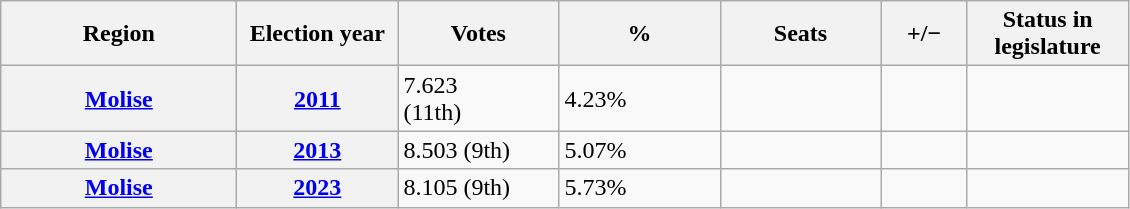<table class="wikitable" style="border:1px #AAAAFF solid">
<tr>
<th width="150px">Region</th>
<th width="100px">Election year</th>
<th width="100px">Votes</th>
<th width="100px">%</th>
<th width="100px">Seats</th>
<th width="50px">+/−</th>
<th width="100px">Status in legislature</th>
</tr>
<tr>
<th><a href='#'>Molise</a></th>
<th><a href='#'>2011</a></th>
<td>7.623<br>(11th)</td>
<td>4.23%</td>
<td></td>
<td></td>
<td></td>
</tr>
<tr>
<th><a href='#'>Molise</a></th>
<th><a href='#'>2013</a></th>
<td>8.503 (9th)</td>
<td>5.07%</td>
<td></td>
<td></td>
<td></td>
</tr>
<tr>
<th><a href='#'>Molise</a></th>
<th><a href='#'>2023</a></th>
<td>8.105 (9th)</td>
<td>5.73%</td>
<td></td>
<td></td>
<td></td>
</tr>
</table>
